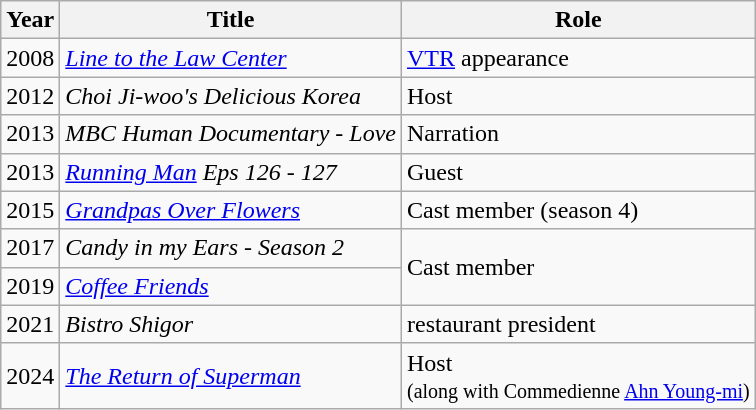<table class="wikitable sortable">
<tr>
<th>Year</th>
<th>Title</th>
<th>Role</th>
</tr>
<tr>
<td>2008</td>
<td><em><a href='#'>Line to the Law Center</a></em></td>
<td><a href='#'>VTR</a> appearance</td>
</tr>
<tr>
<td>2012</td>
<td><em>Choi Ji-woo's Delicious Korea</em></td>
<td>Host</td>
</tr>
<tr>
<td>2013</td>
<td><em>MBC Human Documentary - Love</em></td>
<td>Narration</td>
</tr>
<tr>
<td>2013</td>
<td><em><a href='#'>Running Man</a> Eps 126 - 127</em></td>
<td>Guest</td>
</tr>
<tr>
<td>2015</td>
<td><em><a href='#'>Grandpas Over Flowers</a></em></td>
<td>Cast member (season 4)</td>
</tr>
<tr>
<td>2017</td>
<td><em>Candy in my Ears - Season 2</em></td>
<td rowspan="2">Cast member</td>
</tr>
<tr>
<td>2019</td>
<td><em><a href='#'>Coffee Friends</a></em></td>
</tr>
<tr>
<td>2021</td>
<td><em>Bistro Shigor</em></td>
<td>restaurant president</td>
</tr>
<tr>
<td>2024</td>
<td><a href='#'><em>The Return of Superman</em></a></td>
<td>Host <br><small>(along with Commedienne <a href='#'>Ahn Young-mi</a>)</small></td>
</tr>
</table>
